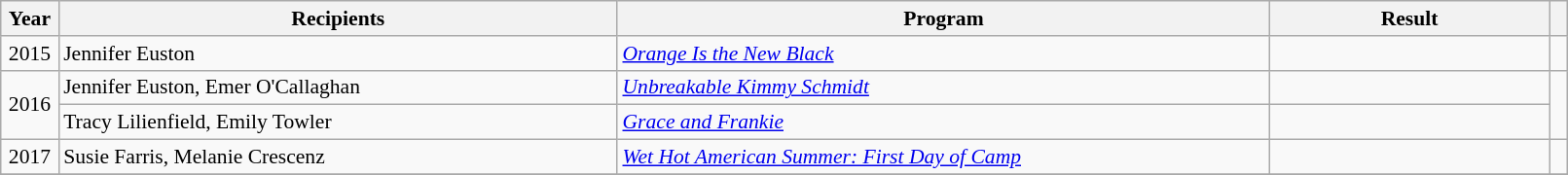<table class="wikitable plainrowheaders" style="font-size: 90%" width=85%>
<tr>
<th scope="col" style="width:2%;">Year</th>
<th scope="col" style="width:30%;">Recipients</th>
<th scope="col" style="width:35%;">Program</th>
<th scope="col" style="width:15%;">Result</th>
<th scope="col" class="unsortable" style="width:1%;"></th>
</tr>
<tr>
<td style="text-align:center;">2015</td>
<td>Jennifer Euston</td>
<td><em><a href='#'>Orange Is the New Black</a></em></td>
<td></td>
<td style="text-align:center;"></td>
</tr>
<tr>
<td rowspan="2" style="text-align:center;">2016</td>
<td>Jennifer Euston, Emer O'Callaghan</td>
<td><em><a href='#'>Unbreakable Kimmy Schmidt</a></em></td>
<td></td>
<td rowspan="2" style="text-align:center;"></td>
</tr>
<tr>
<td>Tracy Lilienfield, Emily Towler</td>
<td><em><a href='#'>Grace and Frankie</a></em></td>
<td></td>
</tr>
<tr>
<td style="text-align:center;">2017</td>
<td>Susie Farris, Melanie Crescenz</td>
<td><em><a href='#'>Wet Hot American Summer: First Day of Camp</a></em></td>
<td></td>
<td style="text-align:center;"></td>
</tr>
<tr>
</tr>
</table>
